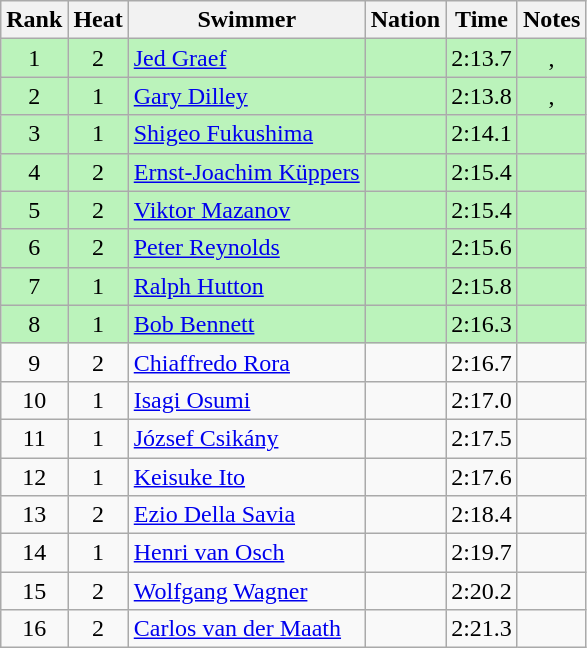<table class="wikitable sortable" style="text-align:center">
<tr>
<th>Rank</th>
<th>Heat</th>
<th>Swimmer</th>
<th>Nation</th>
<th>Time</th>
<th>Notes</th>
</tr>
<tr bgcolor=bbf3bb>
<td>1</td>
<td>2</td>
<td align=left><a href='#'>Jed Graef</a></td>
<td align=left></td>
<td>2:13.7</td>
<td>, </td>
</tr>
<tr bgcolor=bbf3bb>
<td>2</td>
<td>1</td>
<td align=left><a href='#'>Gary Dilley</a></td>
<td align=left></td>
<td>2:13.8</td>
<td>, </td>
</tr>
<tr bgcolor=bbf3bb>
<td>3</td>
<td>1</td>
<td align=left><a href='#'>Shigeo Fukushima</a></td>
<td align=left></td>
<td>2:14.1</td>
<td></td>
</tr>
<tr bgcolor=bbf3bb>
<td>4</td>
<td>2</td>
<td align=left><a href='#'>Ernst-Joachim Küppers</a></td>
<td align=left></td>
<td>2:15.4</td>
<td></td>
</tr>
<tr bgcolor=bbf3bb>
<td>5</td>
<td>2</td>
<td align=left><a href='#'>Viktor Mazanov</a></td>
<td align=left></td>
<td>2:15.4</td>
<td></td>
</tr>
<tr bgcolor=bbf3bb>
<td>6</td>
<td>2</td>
<td align=left><a href='#'>Peter Reynolds</a></td>
<td align=left></td>
<td>2:15.6</td>
<td></td>
</tr>
<tr bgcolor=bbf3bb>
<td>7</td>
<td>1</td>
<td align=left><a href='#'>Ralph Hutton</a></td>
<td align=left></td>
<td>2:15.8</td>
<td></td>
</tr>
<tr bgcolor=bbf3bb>
<td>8</td>
<td>1</td>
<td align=left><a href='#'>Bob Bennett</a></td>
<td align=left></td>
<td>2:16.3</td>
<td></td>
</tr>
<tr>
<td>9</td>
<td>2</td>
<td align=left><a href='#'>Chiaffredo Rora</a></td>
<td align=left></td>
<td>2:16.7</td>
<td></td>
</tr>
<tr>
<td>10</td>
<td>1</td>
<td align=left><a href='#'>Isagi Osumi</a></td>
<td align=left></td>
<td>2:17.0</td>
<td></td>
</tr>
<tr>
<td>11</td>
<td>1</td>
<td align=left><a href='#'>József Csikány</a></td>
<td align=left></td>
<td>2:17.5</td>
<td></td>
</tr>
<tr>
<td>12</td>
<td>1</td>
<td align=left><a href='#'>Keisuke Ito</a></td>
<td align=left></td>
<td>2:17.6</td>
<td></td>
</tr>
<tr>
<td>13</td>
<td>2</td>
<td align=left><a href='#'>Ezio Della Savia</a></td>
<td align=left></td>
<td>2:18.4</td>
<td></td>
</tr>
<tr>
<td>14</td>
<td>1</td>
<td align=left><a href='#'>Henri van Osch</a></td>
<td align=left></td>
<td>2:19.7</td>
<td></td>
</tr>
<tr>
<td>15</td>
<td>2</td>
<td align=left><a href='#'>Wolfgang Wagner</a></td>
<td align=left></td>
<td>2:20.2</td>
<td></td>
</tr>
<tr>
<td>16</td>
<td>2</td>
<td align=left><a href='#'>Carlos van der Maath</a></td>
<td align=left></td>
<td>2:21.3</td>
<td></td>
</tr>
</table>
